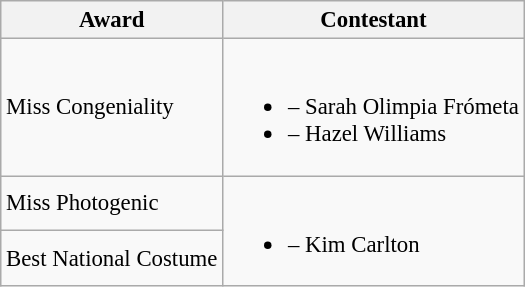<table class="wikitable sortable unsortable" style="font-size: 95%;">
<tr>
<th>Award</th>
<th>Contestant</th>
</tr>
<tr>
<td>Miss Congeniality</td>
<td><br><ul><li> – Sarah Olimpia Frómeta</li><li> – Hazel Williams</li></ul></td>
</tr>
<tr>
<td>Miss Photogenic</td>
<td rowspan="2"><br><ul><li> – Kim Carlton</li></ul></td>
</tr>
<tr>
<td>Best National Costume</td>
</tr>
</table>
